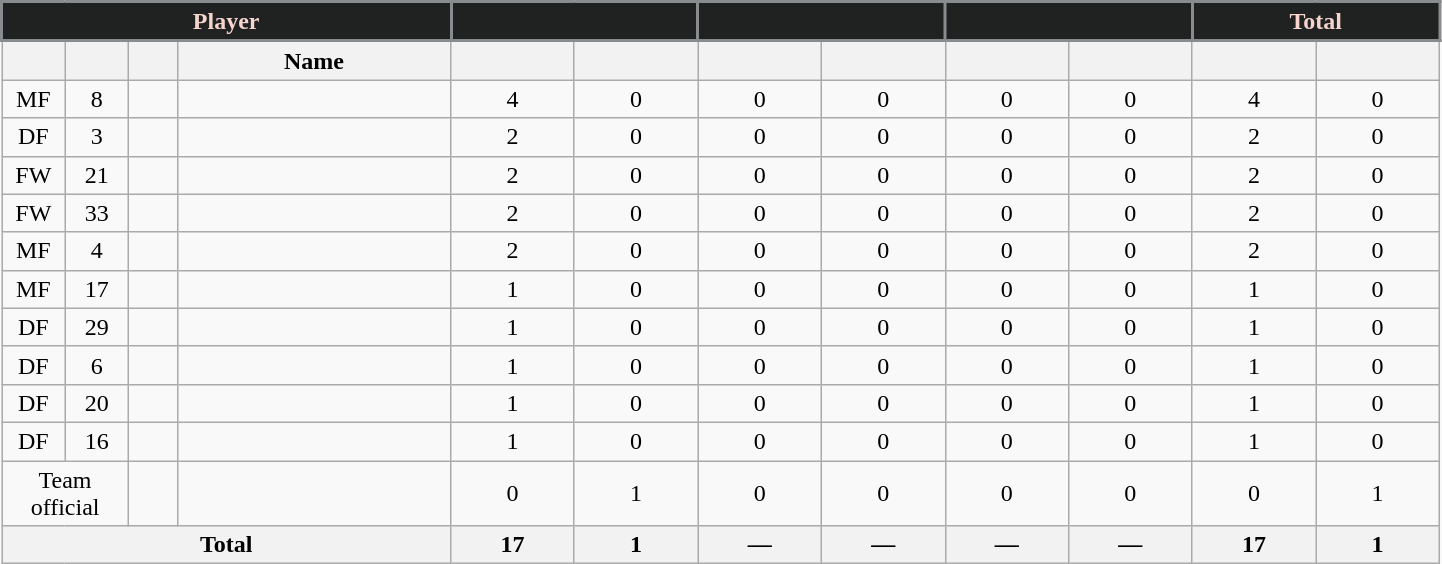<table class="wikitable sortable" style="text-align:center;">
<tr>
<th colspan="4" style="background:#202121; color:#F7D5CF; border:2px solid #898C8F; width:75px;" scope="colgroup">Player</th>
<th colspan="2" style="background:#202121; color:#F7D5CF; border:2px solid #898C8F; width:75px;" scope="colgroup"></th>
<th colspan="2" style="background:#202121; color:#F7D5CF; border:2px solid #898C8F; width:75px;" scope="colgroup"></th>
<th colspan="2" style="background:#202121; color:#F7D5CF; border:2px solid #898C8F; width:75px;" scope="colgroup"></th>
<th colspan="2" style="background:#202121; color:#F7D5CF; border:2px solid #898C8F; width:75px;" scope="colgroup">Total</th>
</tr>
<tr>
<th style="width:35px;" scope="col"></th>
<th style="width:35px;" scope="col"></th>
<th style="width:25px;" scope="col"></th>
<th style="width:175px;" scope="col">Name</th>
<th style="width:75px;" scope="col"></th>
<th style="width:75px;" scope="col"></th>
<th style="width:75px;" scope="col"></th>
<th style="width:75px;" scope="col"></th>
<th style="width:75px;" scope="col"></th>
<th style="width:75px;" scope="col"></th>
<th style="width:75px;" scope="col"></th>
<th style="width:75px;" scope="col"></th>
</tr>
<tr>
<td>MF</td>
<td>8</td>
<td></td>
<td></td>
<td>4</td>
<td>0</td>
<td>0</td>
<td>0</td>
<td>0</td>
<td>0</td>
<td>4</td>
<td>0</td>
</tr>
<tr>
<td>DF</td>
<td>3</td>
<td></td>
<td></td>
<td>2</td>
<td>0</td>
<td>0</td>
<td>0</td>
<td>0</td>
<td>0</td>
<td>2</td>
<td>0</td>
</tr>
<tr>
<td>FW</td>
<td>21</td>
<td></td>
<td></td>
<td>2</td>
<td>0</td>
<td>0</td>
<td>0</td>
<td>0</td>
<td>0</td>
<td>2</td>
<td>0</td>
</tr>
<tr>
<td>FW</td>
<td>33</td>
<td></td>
<td></td>
<td>2</td>
<td>0</td>
<td>0</td>
<td>0</td>
<td>0</td>
<td>0</td>
<td>2</td>
<td>0</td>
</tr>
<tr>
<td>MF</td>
<td>4</td>
<td></td>
<td></td>
<td>2</td>
<td>0</td>
<td>0</td>
<td>0</td>
<td>0</td>
<td>0</td>
<td>2</td>
<td>0</td>
</tr>
<tr>
<td>MF</td>
<td>17</td>
<td></td>
<td></td>
<td>1</td>
<td>0</td>
<td>0</td>
<td>0</td>
<td>0</td>
<td>0</td>
<td>1</td>
<td>0</td>
</tr>
<tr>
<td>DF</td>
<td>29</td>
<td></td>
<td></td>
<td>1</td>
<td>0</td>
<td>0</td>
<td>0</td>
<td>0</td>
<td>0</td>
<td>1</td>
<td>0</td>
</tr>
<tr>
<td>DF</td>
<td>6</td>
<td></td>
<td></td>
<td>1</td>
<td>0</td>
<td>0</td>
<td>0</td>
<td>0</td>
<td>0</td>
<td>1</td>
<td>0</td>
</tr>
<tr>
<td>DF</td>
<td>20</td>
<td></td>
<td></td>
<td>1</td>
<td>0</td>
<td>0</td>
<td>0</td>
<td>0</td>
<td>0</td>
<td>1</td>
<td>0</td>
</tr>
<tr>
<td>DF</td>
<td>16</td>
<td></td>
<td></td>
<td>1</td>
<td>0</td>
<td>0</td>
<td>0</td>
<td>0</td>
<td>0</td>
<td>1</td>
<td>0</td>
</tr>
<tr>
<td colspan="2">Team official</td>
<td></td>
<td></td>
<td>0</td>
<td>1</td>
<td>0</td>
<td>0</td>
<td>0</td>
<td>0</td>
<td>0</td>
<td>1</td>
</tr>
<tr>
<th colspan="4" scope="row">Total</th>
<th>17</th>
<th>1</th>
<th>—</th>
<th>—</th>
<th>—</th>
<th>—</th>
<th>17</th>
<th>1</th>
</tr>
</table>
